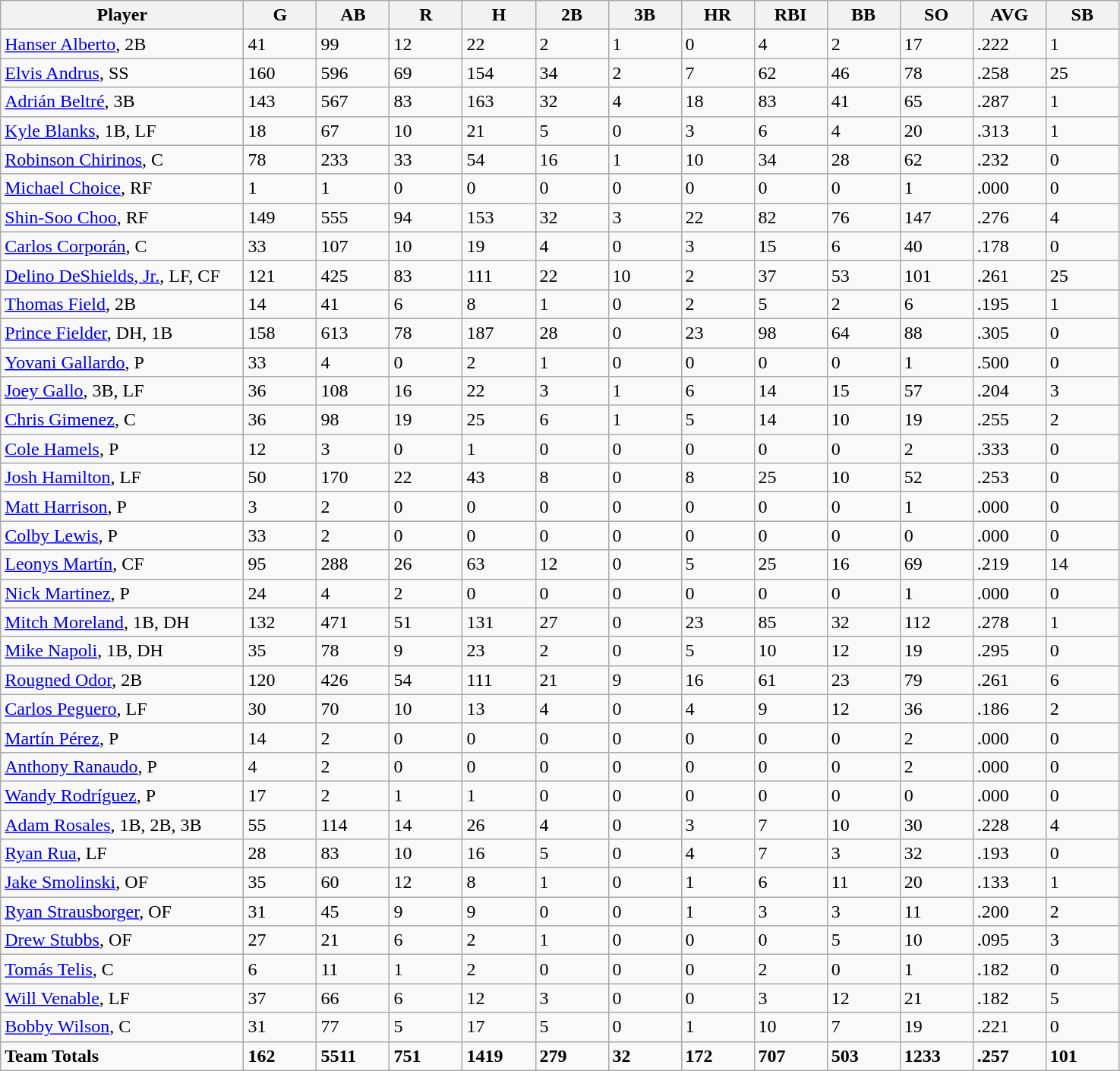<table class="wikitable sortable">
<tr>
<th bgcolor="#DDDDFF" width="20%">Player</th>
<th bgcolor="#DDDDFF" width="6%">G</th>
<th bgcolor="#DDDDFF" width="6%">AB</th>
<th bgcolor="#DDDDFF" width="6%">R</th>
<th bgcolor="#DDDDFF" width="6%">H</th>
<th bgcolor="#DDDDFF" width="6%">2B</th>
<th bgcolor="#DDDDFF" width="6%">3B</th>
<th bgcolor="#DDDDFF" width="6%">HR</th>
<th bgcolor="#DDDDFF" width="6%">RBI</th>
<th bgcolor="#DDDDFF" width="6%">BB</th>
<th bgcolor="#DDDDFF" width="6%">SO</th>
<th bgcolor="#DDDDFF" width="6%">AVG</th>
<th bgcolor="#DDDDFF" width="6%">SB</th>
</tr>
<tr>
<td><a href='#'>Hanser Alberto</a>, 2B</td>
<td>41</td>
<td>99</td>
<td>12</td>
<td>22</td>
<td>2</td>
<td>1</td>
<td>0</td>
<td>4</td>
<td>2</td>
<td>17</td>
<td>.222</td>
<td>1</td>
</tr>
<tr>
<td><a href='#'>Elvis Andrus</a>, SS</td>
<td>160</td>
<td>596</td>
<td>69</td>
<td>154</td>
<td>34</td>
<td>2</td>
<td>7</td>
<td>62</td>
<td>46</td>
<td>78</td>
<td>.258</td>
<td>25</td>
</tr>
<tr>
<td><a href='#'>Adrián Beltré</a>, 3B</td>
<td>143</td>
<td>567</td>
<td>83</td>
<td>163</td>
<td>32</td>
<td>4</td>
<td>18</td>
<td>83</td>
<td>41</td>
<td>65</td>
<td>.287</td>
<td>1</td>
</tr>
<tr>
<td><a href='#'>Kyle Blanks</a>, 1B, LF</td>
<td>18</td>
<td>67</td>
<td>10</td>
<td>21</td>
<td>5</td>
<td>0</td>
<td>3</td>
<td>6</td>
<td>4</td>
<td>20</td>
<td>.313</td>
<td>1</td>
</tr>
<tr>
<td><a href='#'>Robinson Chirinos</a>, C</td>
<td>78</td>
<td>233</td>
<td>33</td>
<td>54</td>
<td>16</td>
<td>1</td>
<td>10</td>
<td>34</td>
<td>28</td>
<td>62</td>
<td>.232</td>
<td>0</td>
</tr>
<tr>
<td><a href='#'>Michael Choice</a>, RF</td>
<td>1</td>
<td>1</td>
<td>0</td>
<td>0</td>
<td>0</td>
<td>0</td>
<td>0</td>
<td>0</td>
<td>0</td>
<td>1</td>
<td>.000</td>
<td>0</td>
</tr>
<tr>
<td><a href='#'>Shin-Soo Choo</a>, RF</td>
<td>149</td>
<td>555</td>
<td>94</td>
<td>153</td>
<td>32</td>
<td>3</td>
<td>22</td>
<td>82</td>
<td>76</td>
<td>147</td>
<td>.276</td>
<td>4</td>
</tr>
<tr>
<td><a href='#'>Carlos Corporán</a>, C</td>
<td>33</td>
<td>107</td>
<td>10</td>
<td>19</td>
<td>4</td>
<td>0</td>
<td>3</td>
<td>15</td>
<td>6</td>
<td>40</td>
<td>.178</td>
<td>0</td>
</tr>
<tr>
<td><a href='#'>Delino DeShields, Jr.</a>, LF, CF</td>
<td>121</td>
<td>425</td>
<td>83</td>
<td>111</td>
<td>22</td>
<td>10</td>
<td>2</td>
<td>37</td>
<td>53</td>
<td>101</td>
<td>.261</td>
<td>25</td>
</tr>
<tr>
<td><a href='#'>Thomas Field</a>, 2B</td>
<td>14</td>
<td>41</td>
<td>6</td>
<td>8</td>
<td>1</td>
<td>0</td>
<td>2</td>
<td>5</td>
<td>2</td>
<td>6</td>
<td>.195</td>
<td>1</td>
</tr>
<tr>
<td><a href='#'>Prince Fielder</a>, DH, 1B</td>
<td>158</td>
<td>613</td>
<td>78</td>
<td>187</td>
<td>28</td>
<td>0</td>
<td>23</td>
<td>98</td>
<td>64</td>
<td>88</td>
<td>.305</td>
<td>0</td>
</tr>
<tr>
<td><a href='#'>Yovani Gallardo</a>, P</td>
<td>33</td>
<td>4</td>
<td>0</td>
<td>2</td>
<td>1</td>
<td>0</td>
<td>0</td>
<td>0</td>
<td>0</td>
<td>1</td>
<td>.500</td>
<td>0</td>
</tr>
<tr>
<td><a href='#'>Joey Gallo</a>, 3B, LF</td>
<td>36</td>
<td>108</td>
<td>16</td>
<td>22</td>
<td>3</td>
<td>1</td>
<td>6</td>
<td>14</td>
<td>15</td>
<td>57</td>
<td>.204</td>
<td>3</td>
</tr>
<tr>
<td><a href='#'>Chris Gimenez</a>, C</td>
<td>36</td>
<td>98</td>
<td>19</td>
<td>25</td>
<td>6</td>
<td>1</td>
<td>5</td>
<td>14</td>
<td>10</td>
<td>19</td>
<td>.255</td>
<td>2</td>
</tr>
<tr>
<td><a href='#'>Cole Hamels</a>, P</td>
<td>12</td>
<td>3</td>
<td>0</td>
<td>1</td>
<td>0</td>
<td>0</td>
<td>0</td>
<td>0</td>
<td>0</td>
<td>2</td>
<td>.333</td>
<td>0</td>
</tr>
<tr>
<td><a href='#'>Josh Hamilton</a>, LF</td>
<td>50</td>
<td>170</td>
<td>22</td>
<td>43</td>
<td>8</td>
<td>0</td>
<td>8</td>
<td>25</td>
<td>10</td>
<td>52</td>
<td>.253</td>
<td>0</td>
</tr>
<tr>
<td><a href='#'>Matt Harrison</a>, P</td>
<td>3</td>
<td>2</td>
<td>0</td>
<td>0</td>
<td>0</td>
<td>0</td>
<td>0</td>
<td>0</td>
<td>0</td>
<td>1</td>
<td>.000</td>
<td>0</td>
</tr>
<tr>
<td><a href='#'>Colby Lewis</a>, P</td>
<td>33</td>
<td>2</td>
<td>0</td>
<td>0</td>
<td>0</td>
<td>0</td>
<td>0</td>
<td>0</td>
<td>0</td>
<td>0</td>
<td>.000</td>
<td>0</td>
</tr>
<tr>
<td><a href='#'>Leonys Martín</a>, CF</td>
<td>95</td>
<td>288</td>
<td>26</td>
<td>63</td>
<td>12</td>
<td>0</td>
<td>5</td>
<td>25</td>
<td>16</td>
<td>69</td>
<td>.219</td>
<td>14</td>
</tr>
<tr>
<td><a href='#'>Nick Martinez</a>, P</td>
<td>24</td>
<td>4</td>
<td>2</td>
<td>0</td>
<td>0</td>
<td>0</td>
<td>0</td>
<td>0</td>
<td>0</td>
<td>1</td>
<td>.000</td>
<td>0</td>
</tr>
<tr>
<td><a href='#'>Mitch Moreland</a>, 1B, DH</td>
<td>132</td>
<td>471</td>
<td>51</td>
<td>131</td>
<td>27</td>
<td>0</td>
<td>23</td>
<td>85</td>
<td>32</td>
<td>112</td>
<td>.278</td>
<td>1</td>
</tr>
<tr>
<td><a href='#'>Mike Napoli</a>, 1B, DH</td>
<td>35</td>
<td>78</td>
<td>9</td>
<td>23</td>
<td>2</td>
<td>0</td>
<td>5</td>
<td>10</td>
<td>12</td>
<td>19</td>
<td>.295</td>
<td>0</td>
</tr>
<tr>
<td><a href='#'>Rougned Odor</a>, 2B</td>
<td>120</td>
<td>426</td>
<td>54</td>
<td>111</td>
<td>21</td>
<td>9</td>
<td>16</td>
<td>61</td>
<td>23</td>
<td>79</td>
<td>.261</td>
<td>6</td>
</tr>
<tr>
<td><a href='#'>Carlos Peguero</a>, LF</td>
<td>30</td>
<td>70</td>
<td>10</td>
<td>13</td>
<td>4</td>
<td>0</td>
<td>4</td>
<td>9</td>
<td>12</td>
<td>36</td>
<td>.186</td>
<td>2</td>
</tr>
<tr>
<td><a href='#'>Martín Pérez</a>, P</td>
<td>14</td>
<td>2</td>
<td>0</td>
<td>0</td>
<td>0</td>
<td>0</td>
<td>0</td>
<td>0</td>
<td>0</td>
<td>2</td>
<td>.000</td>
<td>0</td>
</tr>
<tr>
<td><a href='#'>Anthony Ranaudo</a>, P</td>
<td>4</td>
<td>2</td>
<td>0</td>
<td>0</td>
<td>0</td>
<td>0</td>
<td>0</td>
<td>0</td>
<td>0</td>
<td>2</td>
<td>.000</td>
<td>0</td>
</tr>
<tr>
<td><a href='#'>Wandy Rodríguez</a>, P</td>
<td>17</td>
<td>2</td>
<td>1</td>
<td>1</td>
<td>0</td>
<td>0</td>
<td>0</td>
<td>0</td>
<td>0</td>
<td>0</td>
<td>.000</td>
<td>0</td>
</tr>
<tr>
<td><a href='#'>Adam Rosales</a>, 1B, 2B, 3B</td>
<td>55</td>
<td>114</td>
<td>14</td>
<td>26</td>
<td>4</td>
<td>0</td>
<td>3</td>
<td>7</td>
<td>10</td>
<td>30</td>
<td>.228</td>
<td>4</td>
</tr>
<tr>
<td><a href='#'>Ryan Rua</a>, LF</td>
<td>28</td>
<td>83</td>
<td>10</td>
<td>16</td>
<td>5</td>
<td>0</td>
<td>4</td>
<td>7</td>
<td>3</td>
<td>32</td>
<td>.193</td>
<td>0</td>
</tr>
<tr>
<td><a href='#'>Jake Smolinski</a>, OF</td>
<td>35</td>
<td>60</td>
<td>12</td>
<td>8</td>
<td>1</td>
<td>0</td>
<td>1</td>
<td>6</td>
<td>11</td>
<td>20</td>
<td>.133</td>
<td>1</td>
</tr>
<tr>
<td><a href='#'>Ryan Strausborger</a>, OF</td>
<td>31</td>
<td>45</td>
<td>9</td>
<td>9</td>
<td>0</td>
<td>0</td>
<td>1</td>
<td>3</td>
<td>3</td>
<td>11</td>
<td>.200</td>
<td>2</td>
</tr>
<tr>
<td><a href='#'>Drew Stubbs</a>, OF</td>
<td>27</td>
<td>21</td>
<td>6</td>
<td>2</td>
<td>1</td>
<td>0</td>
<td>0</td>
<td>0</td>
<td>5</td>
<td>10</td>
<td>.095</td>
<td>3</td>
</tr>
<tr>
<td><a href='#'>Tomás Telis</a>, C</td>
<td>6</td>
<td>11</td>
<td>1</td>
<td>2</td>
<td>0</td>
<td>0</td>
<td>0</td>
<td>2</td>
<td>0</td>
<td>1</td>
<td>.182</td>
<td>0</td>
</tr>
<tr>
<td><a href='#'>Will Venable</a>, LF</td>
<td>37</td>
<td>66</td>
<td>6</td>
<td>12</td>
<td>3</td>
<td>0</td>
<td>0</td>
<td>3</td>
<td>12</td>
<td>21</td>
<td>.182</td>
<td>5</td>
</tr>
<tr>
<td><a href='#'>Bobby Wilson</a>, C</td>
<td>31</td>
<td>77</td>
<td>5</td>
<td>17</td>
<td>5</td>
<td>0</td>
<td>1</td>
<td>10</td>
<td>7</td>
<td>19</td>
<td>.221</td>
<td>0</td>
</tr>
<tr>
<td><strong>Team Totals</strong></td>
<td><strong>162</strong></td>
<td><strong>5511</strong></td>
<td><strong>751</strong></td>
<td><strong>1419</strong></td>
<td><strong>279</strong></td>
<td><strong>32</strong></td>
<td><strong>172</strong></td>
<td><strong>707</strong></td>
<td><strong>503</strong></td>
<td><strong>1233</strong></td>
<td><strong>.257</strong></td>
<td><strong>101</strong></td>
</tr>
</table>
